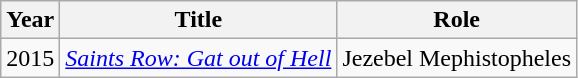<table class="wikitable">
<tr>
<th>Year</th>
<th>Title</th>
<th>Role</th>
</tr>
<tr>
<td>2015</td>
<td><em><a href='#'>Saints Row: Gat out of Hell</a></em></td>
<td>Jezebel Mephistopheles</td>
</tr>
</table>
